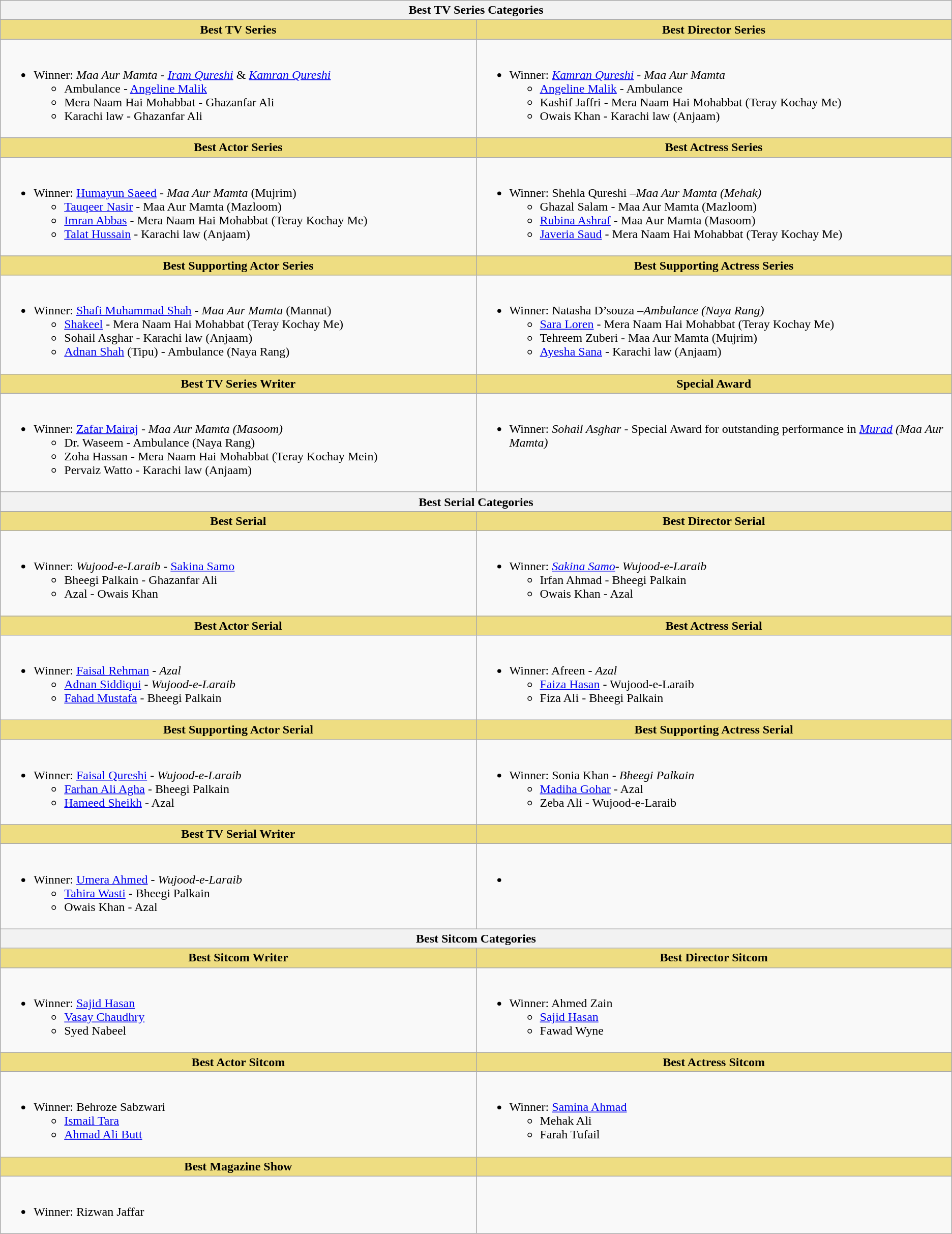<table class=wikitable>
<tr>
<th colspan="2">Best TV Series Categories</th>
</tr>
<tr>
<th style="background:#EEDD82; width:50%">Best TV Series</th>
<th style="background:#EEDD82; width:50%">Best Director Series</th>
</tr>
<tr>
<td valign="top"><br><ul><li>Winner: <em>Maa Aur Mamta</em> - <em><a href='#'>Iram Qureshi</a></em> & <em><a href='#'>Kamran Qureshi</a></em><ul><li>Ambulance - <a href='#'>Angeline Malik</a></li><li>Mera Naam Hai Mohabbat - Ghazanfar Ali</li><li>Karachi law - Ghazanfar Ali</li></ul></li></ul></td>
<td valign="top"><br><ul><li>Winner: <em><a href='#'>Kamran Qureshi</a></em> - <em>Maa Aur Mamta</em><ul><li><a href='#'>Angeline Malik</a> - Ambulance</li><li>Kashif Jaffri - Mera Naam Hai Mohabbat (Teray Kochay Me)</li><li>Owais Khan - Karachi law (Anjaam)</li></ul></li></ul></td>
</tr>
<tr>
<th style="background:#EEDD82; width:50%">Best  Actor Series</th>
<th style="background:#EEDD82; width:50%">Best  Actress Series</th>
</tr>
<tr>
<td valign="top"><br><ul><li>Winner: <a href='#'>Humayun Saeed</a> - <em>Maa Aur Mamta</em> (Mujrim)<ul><li><a href='#'>Tauqeer Nasir</a> - Maa Aur Mamta (Mazloom)</li><li><a href='#'>Imran Abbas</a> - Mera Naam Hai Mohabbat (Teray Kochay Me)</li><li><a href='#'>Talat Hussain</a> - Karachi law (Anjaam)</li></ul></li></ul></td>
<td valign="top"><br><ul><li>Winner: Shehla Qureshi –<em>Maa Aur Mamta (Mehak)</em><ul><li>Ghazal Salam  - Maa Aur Mamta (Mazloom)</li><li><a href='#'>Rubina Ashraf</a> - Maa Aur Mamta (Masoom)</li><li><a href='#'>Javeria Saud</a> - Mera Naam Hai Mohabbat (Teray Kochay Me)</li></ul></li></ul></td>
</tr>
<tr>
</tr>
<tr>
<th style="background:#EEDD82; width:50%">Best Supporting  Actor Series</th>
<th style="background:#EEDD82; width:50%">Best Supporting  Actress Series</th>
</tr>
<tr>
<td valign="top"><br><ul><li>Winner: <a href='#'>Shafi Muhammad Shah</a> - <em>Maa Aur Mamta</em> (Mannat)<ul><li><a href='#'>Shakeel</a> - Mera Naam Hai Mohabbat (Teray Kochay Me)</li><li>Sohail Asghar - Karachi law (Anjaam)</li><li><a href='#'>Adnan Shah</a> (Tipu) - Ambulance (Naya Rang)</li></ul></li></ul></td>
<td valign="top"><br><ul><li>Winner: Natasha D’souza –<em>Ambulance (Naya Rang)</em><ul><li><a href='#'>Sara Loren</a> - Mera Naam Hai Mohabbat (Teray Kochay Me)</li><li>Tehreem Zuberi - Maa Aur Mamta (Mujrim)</li><li><a href='#'>Ayesha Sana</a> - Karachi law (Anjaam)</li></ul></li></ul></td>
</tr>
<tr>
<th style="background:#EEDD82; width:50%">Best TV Series Writer</th>
<th style="background:#EEDD82; width:50%">Special Award</th>
</tr>
<tr>
<td valign="top"><br><ul><li>Winner: <a href='#'>Zafar Mairaj</a> - <em>Maa Aur Mamta (Masoom)</em><ul><li>Dr. Waseem - Ambulance (Naya Rang)</li><li>Zoha Hassan - Mera Naam Hai Mohabbat (Teray Kochay Mein)</li><li>Pervaiz Watto - Karachi law (Anjaam)</li></ul></li></ul></td>
<td valign="top"><br><ul><li>Winner: <em>Sohail Asghar</em> - Special Award for outstanding performance in <em><a href='#'>Murad</a> (Maa Aur Mamta)</em></li></ul></td>
</tr>
<tr>
<th colspan="2">Best Serial Categories</th>
</tr>
<tr>
<th style="background:#EEDD82; width:50%">Best Serial</th>
<th style="background:#EEDD82; width:50%">Best Director Serial</th>
</tr>
<tr>
<td valign="top"><br><ul><li>Winner: <em>Wujood-e-Laraib</em> - <a href='#'>Sakina Samo</a><ul><li>Bheegi Palkain - Ghazanfar Ali</li><li>Azal - Owais Khan</li></ul></li></ul></td>
<td valign="top"><br><ul><li>Winner: <em><a href='#'>Sakina Samo</a></em>- <em>Wujood-e-Laraib</em><ul><li>Irfan Ahmad - Bheegi Palkain</li><li>Owais Khan - Azal</li></ul></li></ul></td>
</tr>
<tr>
<th style="background:#EEDD82">Best Actor Serial</th>
<th style="background:#EEDD82">Best Actress Serial</th>
</tr>
<tr>
<td valign="top"><br><ul><li>Winner: <a href='#'>Faisal Rehman</a> - <em>Azal</em><ul><li><a href='#'>Adnan Siddiqui</a> - <em>Wujood-e-Laraib</em></li><li><a href='#'>Fahad Mustafa</a> - Bheegi Palkain</li></ul></li></ul></td>
<td valign="top"><br><ul><li>Winner: Afreen - <em>Azal</em><ul><li><a href='#'>Faiza Hasan</a> - Wujood-e-Laraib</li><li>Fiza Ali - Bheegi Palkain</li></ul></li></ul></td>
</tr>
<tr>
<th style="background:#EEDD82">Best Supporting Actor Serial</th>
<th style="background:#EEDD82">Best Supporting Actress Serial</th>
</tr>
<tr>
<td valign="top"><br><ul><li>Winner: <a href='#'>Faisal Qureshi</a> - <em>Wujood-e-Laraib</em><ul><li><a href='#'>Farhan Ali Agha</a> - Bheegi Palkain</li><li><a href='#'>Hameed Sheikh</a> - Azal</li></ul></li></ul></td>
<td valign="top"><br><ul><li>Winner: Sonia Khan - <em>Bheegi Palkain</em><ul><li><a href='#'>Madiha Gohar</a> - Azal</li><li>Zeba Ali - Wujood-e-Laraib</li></ul></li></ul></td>
</tr>
<tr>
<th style="background:#EEDD82; width:50%">Best TV Serial Writer</th>
<th style="background:#EEDD82; width:50%"></th>
</tr>
<tr>
<td valign="top"><br><ul><li>Winner: <a href='#'>Umera Ahmed</a> - <em>Wujood-e-Laraib</em><ul><li><a href='#'>Tahira Wasti</a> - Bheegi Palkain</li><li>Owais Khan - Azal</li></ul></li></ul></td>
<td valign="top"><br><ul><li></li></ul></td>
</tr>
<tr>
<th colspan="2">Best Sitcom Categories</th>
</tr>
<tr>
<th style="background:#EEDD82; width:50%">Best Sitcom Writer</th>
<th style="background:#EEDD82; width:50%">Best Director Sitcom</th>
</tr>
<tr>
<td valign="top"><br><ul><li>Winner: <a href='#'>Sajid Hasan</a><ul><li><a href='#'>Vasay Chaudhry</a></li><li>Syed Nabeel</li></ul></li></ul></td>
<td valign="top"><br><ul><li>Winner: Ahmed Zain<ul><li><a href='#'>Sajid Hasan</a></li><li>Fawad Wyne</li></ul></li></ul></td>
</tr>
<tr>
<th style="background:#EEDD82">Best Actor Sitcom</th>
<th style="background:#EEDD82">Best Actress Sitcom</th>
</tr>
<tr>
<td valign="top"><br><ul><li>Winner: Behroze Sabzwari<ul><li><a href='#'>Ismail Tara</a></li><li><a href='#'>Ahmad Ali Butt</a></li></ul></li></ul></td>
<td valign="top"><br><ul><li>Winner: <a href='#'>Samina Ahmad</a><ul><li>Mehak Ali</li><li>Farah Tufail</li></ul></li></ul></td>
</tr>
<tr>
<th style="background:#EEDD82">Best Magazine Show</th>
<th style="background:#EEDD82"></th>
</tr>
<tr>
<td valign="top"><br><ul><li>Winner: Rizwan Jaffar</li></ul></td>
<td valign="top"></td>
</tr>
</table>
